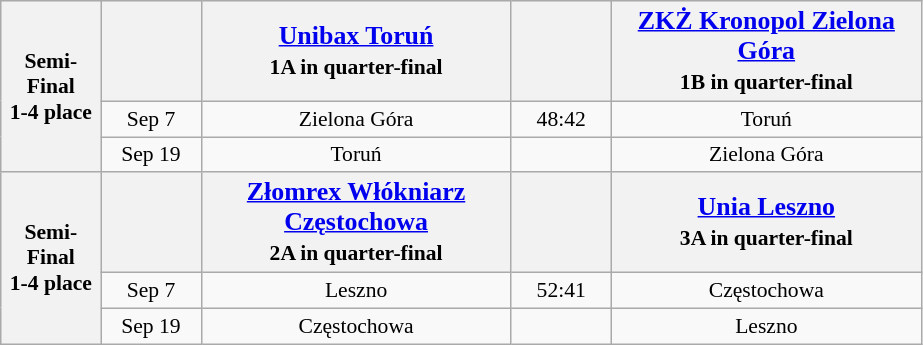<table align="center" cellspacing="0" cellpadding="3" style="background-color: #f9f9f9; font-size: 90%; text-align: center" class="wikitable">
<tr style="background:#F0F0F0;">
<th width=60px rowspan=3>Semi-Final <br>1-4 place</th>
<th width=60px></th>
<th width=200px><big><a href='#'>Unibax Toruń</a> <br><small>1A in quarter-final</small></big></th>
<th width=60px><big></big></th>
<th width=200px><big><a href='#'>ZKŻ Kronopol Zielona Góra</a> <br><small>1B in quarter-final</small></big></th>
</tr>
<tr>
<td>Sep 7</td>
<td>Zielona Góra</td>
<td>48:42</td>
<td>Toruń</td>
</tr>
<tr>
<td>Sep 19</td>
<td>Toruń</td>
<td></td>
<td>Zielona Góra</td>
</tr>
<tr style="background:#F0F0F0;">
<th rowspan=3>Semi-Final <br>1-4 place</th>
<th></th>
<th><big><a href='#'>Złomrex Włókniarz Częstochowa</a> <br><small>2A in quarter-final</small></big></th>
<th><big></big></th>
<th><big><a href='#'>Unia Leszno</a> <br><small>3A in quarter-final</small></big></th>
</tr>
<tr>
<td>Sep 7</td>
<td>Leszno</td>
<td>52:41</td>
<td>Częstochowa</td>
</tr>
<tr>
<td>Sep 19</td>
<td>Częstochowa</td>
<td></td>
<td>Leszno</td>
</tr>
</table>
